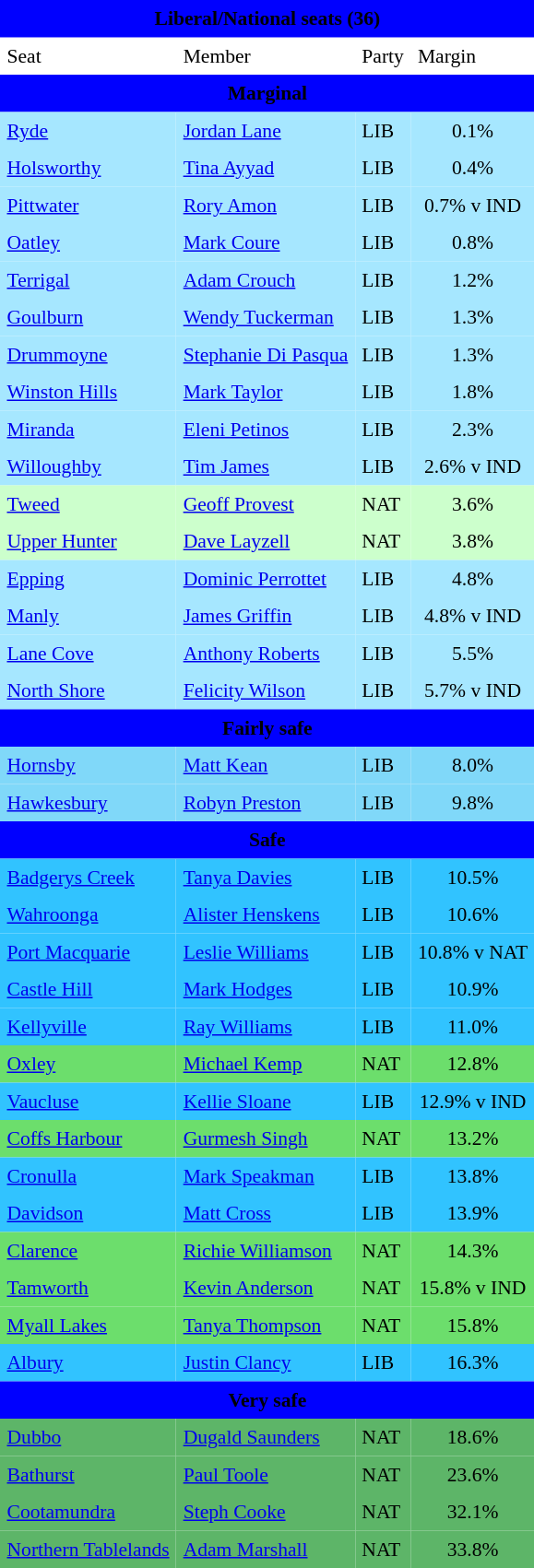<table class="wiktable "toccolours" cellpadding="5" cellspacing="0" style="float:left; margin-right:.5em; margin-top:.4em; font-size:90%;">
<tr>
<td colspan="4"  style="text-align:center; background:blue;"><span><strong>Liberal/National seats (36)</strong></span></td>
</tr>
<tr>
<td>Seat</td>
<td>Member</td>
<td>Party</td>
<td>Margin</td>
</tr>
<tr>
<td colspan="4"  style="text-align:center; background:blue;"><span><strong>Marginal</strong></span></td>
</tr>
<tr>
<td style="text-align:left; background:#a6e7ff;"><a href='#'>Ryde</a></td>
<td style="text-align:left; background:#a6e7ff;"><a href='#'>Jordan Lane</a></td>
<td style="text-align:left; background:#a6e7ff;">LIB</td>
<td style="text-align:center; background:#a6e7ff;">0.1%</td>
</tr>
<tr>
<td style="text-align:left; background:#a6e7ff;"><a href='#'>Holsworthy</a></td>
<td style="text-align:left; background:#a6e7ff;"><a href='#'>Tina Ayyad</a></td>
<td style="text-align:left; background:#a6e7ff;">LIB</td>
<td style="text-align:center; background:#a6e7ff;">0.4%</td>
</tr>
<tr>
<td style="text-align:left; background:#a6e7ff;"><a href='#'>Pittwater</a></td>
<td style="text-align:left; background:#a6e7ff;"><a href='#'>Rory Amon</a></td>
<td style="text-align:left; background:#a6e7ff;">LIB</td>
<td style="text-align:center; background:#a6e7ff;">0.7% v IND</td>
</tr>
<tr>
<td style="text-align:left; background:#a6e7ff;"><a href='#'>Oatley</a></td>
<td style="text-align:left; background:#a6e7ff;"><a href='#'>Mark Coure</a></td>
<td style="text-align:left; background:#a6e7ff;">LIB</td>
<td style="text-align:center; background:#a6e7ff;">0.8%</td>
</tr>
<tr>
<td style="text-align:left; background:#a6e7ff;"><a href='#'>Terrigal</a></td>
<td style="text-align:left; background:#a6e7ff;"><a href='#'>Adam Crouch</a></td>
<td style="text-align:left; background:#a6e7ff;">LIB</td>
<td style="text-align:center; background:#a6e7ff;">1.2%</td>
</tr>
<tr>
<td style="text-align:left; background:#a6e7ff;"><a href='#'>Goulburn</a></td>
<td style="text-align:left; background:#a6e7ff;"><a href='#'>Wendy Tuckerman</a></td>
<td style="text-align:left; background:#a6e7ff;">LIB</td>
<td style="text-align:center; background:#a6e7ff;">1.3%</td>
</tr>
<tr>
<td style="text-align:left; background:#a6e7ff;"><a href='#'>Drummoyne</a></td>
<td style="text-align:left; background:#a6e7ff;"><a href='#'>Stephanie Di Pasqua</a></td>
<td style="text-align:left; background:#a6e7ff;">LIB</td>
<td style="text-align:center; background:#a6e7ff;">1.3%</td>
</tr>
<tr>
<td style="text-align:left; background:#a6e7ff;"><a href='#'>Winston Hills</a></td>
<td style="text-align:left; background:#a6e7ff;"><a href='#'>Mark Taylor</a></td>
<td style="text-align:left; background:#a6e7ff;">LIB</td>
<td style="text-align:center; background:#a6e7ff;">1.8%</td>
</tr>
<tr>
<td style="text-align:left; background:#a6e7ff;"><a href='#'>Miranda</a></td>
<td style="text-align:left; background:#a6e7ff;"><a href='#'>Eleni Petinos</a></td>
<td style="text-align:left; background:#a6e7ff;">LIB</td>
<td style="text-align:center; background:#a6e7ff;">2.3%</td>
</tr>
<tr>
<td style="text-align:left; background:#a6e7ff;"><a href='#'>Willoughby</a></td>
<td style="text-align:left; background:#a6e7ff;"><a href='#'>Tim James</a></td>
<td style="text-align:left; background:#a6e7ff;">LIB</td>
<td style="text-align:center; background:#a6e7ff;">2.6% v IND</td>
</tr>
<tr>
<td style="text-align:left; background:#cfc;"><a href='#'>Tweed</a></td>
<td style="text-align:left; background:#cfc;"><a href='#'>Geoff Provest</a></td>
<td style="text-align:left; background:#cfc;">NAT</td>
<td style="text-align:center; background:#cfc;">3.6%</td>
</tr>
<tr>
<td style="text-align:left; background:#cfc;"><a href='#'>Upper Hunter</a></td>
<td style="text-align:left; background:#cfc;"><a href='#'>Dave Layzell</a></td>
<td style="text-align:left; background:#cfc;">NAT</td>
<td style="text-align:center; background:#cfc;">3.8%</td>
</tr>
<tr>
<td style="text-align:left; background:#a6e7ff;"><a href='#'>Epping</a></td>
<td style="text-align:left; background:#a6e7ff;"><a href='#'>Dominic Perrottet</a></td>
<td style="text-align:left; background:#a6e7ff;">LIB</td>
<td style="text-align:center; background:#a6e7ff;">4.8%</td>
</tr>
<tr>
<td style="text-align:left; background:#a6e7ff;"><a href='#'>Manly</a></td>
<td style="text-align:left; background:#a6e7ff;"><a href='#'>James Griffin</a></td>
<td style="text-align:left; background:#a6e7ff;">LIB</td>
<td style="text-align:center; background:#a6e7ff;">4.8% v IND</td>
</tr>
<tr>
<td style="text-align:left; background:#a6e7ff;"><a href='#'>Lane Cove</a></td>
<td style="text-align:left; background:#a6e7ff;"><a href='#'>Anthony Roberts</a></td>
<td style="text-align:left; background:#a6e7ff;">LIB</td>
<td style="text-align:center; background:#a6e7ff;">5.5%</td>
</tr>
<tr>
<td style="text-align:left; background:#a6e7ff;"><a href='#'>North Shore</a></td>
<td style="text-align:left; background:#a6e7ff;"><a href='#'>Felicity Wilson</a></td>
<td style="text-align:left; background:#a6e7ff;">LIB</td>
<td style="text-align:center; background:#a6e7ff;">5.7% v IND</td>
</tr>
<tr>
<td colspan="4"  style="text-align:center; background:blue;"><span><strong>Fairly safe</strong></span></td>
</tr>
<tr>
<td style="text-align:left; background:#80D8F9;"><a href='#'>Hornsby</a></td>
<td style="text-align:left; background:#80D8F9;"><a href='#'>Matt Kean</a></td>
<td style="text-align:left; background:#80D8F9;">LIB</td>
<td style="text-align:center; background:#80D8F9;">8.0%</td>
</tr>
<tr>
<td style="text-align:left; background:#80D8F9;"><a href='#'>Hawkesbury</a></td>
<td style="text-align:left; background:#80D8F9;"><a href='#'>Robyn Preston</a></td>
<td style="text-align:left; background:#80D8F9;">LIB</td>
<td style="text-align:center; background:#80D8F9;">9.8%</td>
</tr>
<tr>
<td colspan="4"  style="text-align:center; background:blue;"><span><strong>Safe</strong></span></td>
</tr>
<tr>
<td style="text-align:left; background:#31C3FF;"><a href='#'>Badgerys Creek</a></td>
<td style="text-align:left; background:#31C3FF;"><a href='#'>Tanya Davies</a></td>
<td style="text-align:left; background:#31C3FF;">LIB</td>
<td style="text-align:center; background:#31C3FF;">10.5%</td>
</tr>
<tr>
<td style="text-align:left; background:#31C3FF;"><a href='#'>Wahroonga</a></td>
<td style="text-align:left; background:#31C3FF;"><a href='#'>Alister Henskens</a></td>
<td style="text-align:left; background:#31C3FF;">LIB</td>
<td style="text-align:center; background:#31C3FF;">10.6%</td>
</tr>
<tr>
<td style="text-align:left; background:#31C3FF;"><a href='#'>Port Macquarie</a></td>
<td style="text-align:left; background:#31C3FF;"><a href='#'>Leslie Williams</a></td>
<td style="text-align:left; background:#31C3FF;">LIB</td>
<td style="text-align:center; background:#31C3FF;">10.8% v NAT</td>
</tr>
<tr>
<td style="text-align:left; background:#31C3FF;"><a href='#'>Castle Hill</a></td>
<td style="text-align:left; background:#31C3FF;"><a href='#'>Mark Hodges</a></td>
<td style="text-align:left; background:#31C3FF;">LIB</td>
<td style="text-align:center; background:#31C3FF;">10.9%</td>
</tr>
<tr>
<td style="text-align:left; background:#31C3FF;"><a href='#'>Kellyville</a></td>
<td style="text-align:left; background:#31C3FF;"><a href='#'>Ray Williams</a></td>
<td style="text-align:left; background:#31C3FF;">LIB</td>
<td style="text-align:center; background:#31C3FF;">11.0%</td>
</tr>
<tr>
<td style="text-align:left; background:#6cde6c;"><a href='#'>Oxley</a></td>
<td style="text-align:left; background:#6cde6c;"><a href='#'>Michael Kemp</a></td>
<td style="text-align:left; background:#6cde6c;">NAT</td>
<td style="text-align:center; background:#6cde6c;">12.8%</td>
</tr>
<tr>
<td style="text-align:left; background:#31C3FF;"><a href='#'>Vaucluse</a></td>
<td style="text-align:left; background:#31C3FF;"><a href='#'>Kellie Sloane</a></td>
<td style="text-align:left; background:#31C3FF;">LIB</td>
<td style="text-align:center; background:#31C3FF;">12.9% v IND</td>
</tr>
<tr>
<td style="text-align:left; background:#6cde6c;"><a href='#'>Coffs Harbour</a></td>
<td style="text-align:left; background:#6cde6c;"><a href='#'>Gurmesh Singh</a></td>
<td style="text-align:left; background:#6cde6c;">NAT</td>
<td style="text-align:center; background:#6cde6c;">13.2%</td>
</tr>
<tr>
<td style="text-align:left; background:#31C3FF;"><a href='#'>Cronulla</a></td>
<td style="text-align:left; background:#31C3FF;"><a href='#'>Mark Speakman</a></td>
<td style="text-align:left; background:#31C3FF;">LIB</td>
<td style="text-align:center; background:#31C3FF;">13.8%</td>
</tr>
<tr>
<td style="text-align:left; background:#31C3FF;"><a href='#'>Davidson</a></td>
<td style="text-align:left; background:#31C3FF;"><a href='#'>Matt Cross</a></td>
<td style="text-align:left; background:#31C3FF;">LIB</td>
<td style="text-align:center; background:#31C3FF;">13.9%</td>
</tr>
<tr>
<td style="text-align:left; background:#6cde6c;"><a href='#'>Clarence</a></td>
<td style="text-align:left; background:#6cde6c;"><a href='#'>Richie Williamson</a></td>
<td style="text-align:left; background:#6cde6c;">NAT</td>
<td style="text-align:center; background:#6cde6c;">14.3%</td>
</tr>
<tr>
<td style="text-align:left; background:#6cde6c;"><a href='#'>Tamworth</a></td>
<td style="text-align:left; background:#6cde6c;"><a href='#'>Kevin Anderson</a></td>
<td style="text-align:left; background:#6cde6c;">NAT</td>
<td style="text-align:center; background:#6cde6c;">15.8% v IND</td>
</tr>
<tr>
<td style="text-align:left; background:#6cde6c;"><a href='#'>Myall Lakes</a></td>
<td style="text-align:left; background:#6cde6c;"><a href='#'>Tanya Thompson</a></td>
<td style="text-align:left; background:#6cde6c;">NAT</td>
<td style="text-align:center; background:#6cde6c;">15.8%</td>
</tr>
<tr>
<td style="text-align:left; background:#31C3FF;"><a href='#'>Albury</a></td>
<td style="text-align:left; background:#31C3FF;"><a href='#'>Justin Clancy</a></td>
<td style="text-align:left; background:#31C3FF;">LIB</td>
<td style="text-align:center; background:#31C3FF;">16.3%</td>
</tr>
<tr>
<td colspan="4"  style="text-align:center; background:blue;"><span><strong>Very safe</strong></span></td>
</tr>
<tr>
<td style="text-align:left; background:#5db568;"><a href='#'>Dubbo</a></td>
<td style="text-align:left; background:#5db568;"><a href='#'>Dugald Saunders</a></td>
<td style="text-align:left; background:#5db568;">NAT</td>
<td style="text-align:center; background:#5db568;">18.6%</td>
</tr>
<tr>
<td style="text-align:left; background:#5db568;"><a href='#'>Bathurst</a></td>
<td style="text-align:left; background:#5db568;"><a href='#'>Paul Toole</a></td>
<td style="text-align:left; background:#5db568;">NAT</td>
<td style="text-align:center; background:#5db568;">23.6%</td>
</tr>
<tr>
<td style="text-align:left; background:#5db568;"><a href='#'>Cootamundra</a></td>
<td style="text-align:left; background:#5db568;"><a href='#'>Steph Cooke</a></td>
<td style="text-align:left; background:#5db568;">NAT</td>
<td style="text-align:center; background:#5db568;">32.1%</td>
</tr>
<tr>
<td style="text-align:left; background:#5db568;"><a href='#'>Northern Tablelands</a></td>
<td style="text-align:left; background:#5db568;"><a href='#'>Adam Marshall</a></td>
<td style="text-align:left; background:#5db568;">NAT</td>
<td style="text-align:center; background:#5db568;">33.8%</td>
</tr>
</table>
